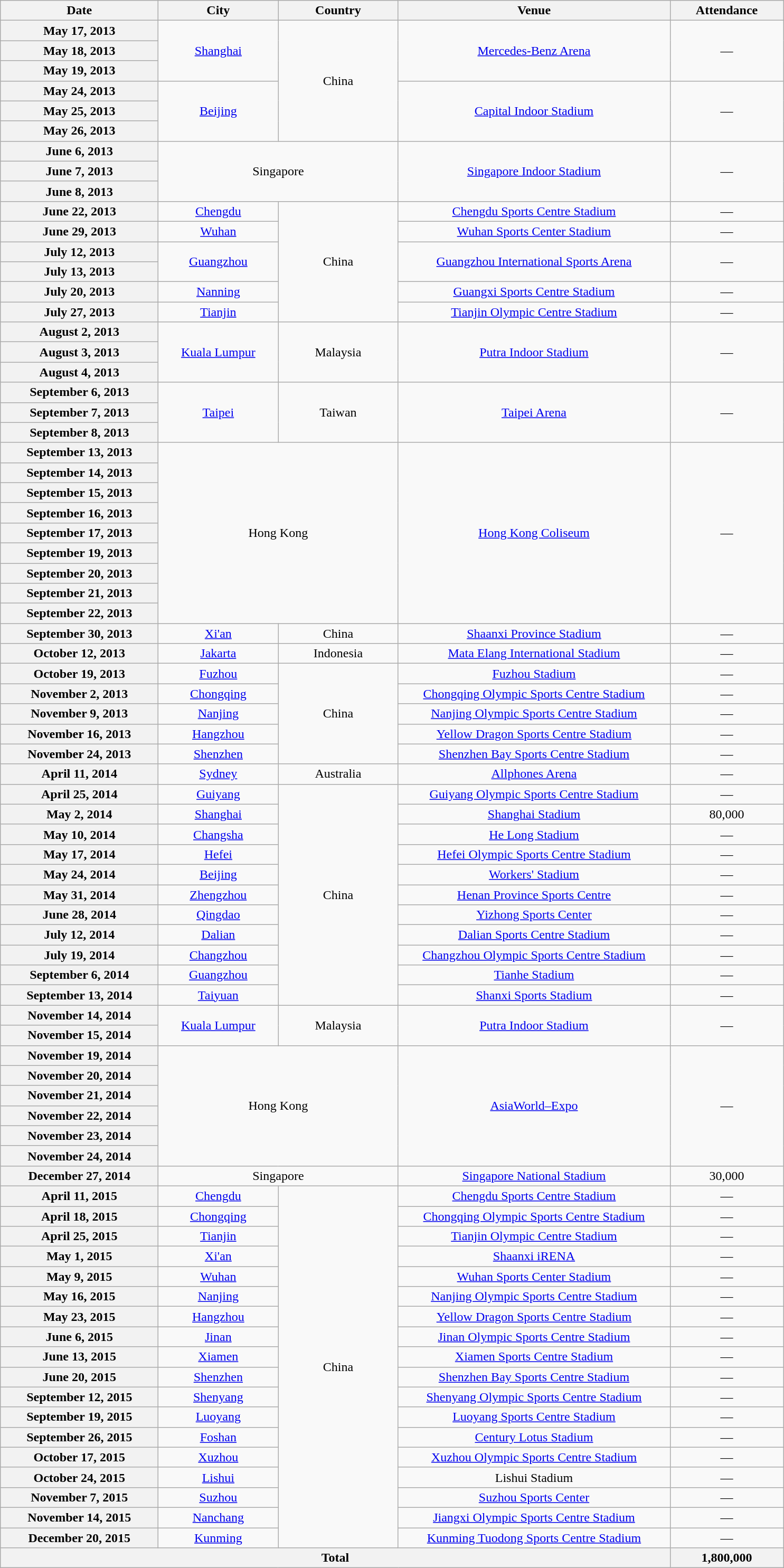<table class="wikitable plainrowheaders" style="text-align:center;">
<tr>
<th scope="col" style="width:12em;">Date</th>
<th scope="col" style="width:9em;">City</th>
<th scope="col" style="width:9em;">Country</th>
<th scope="col" style="width:21em;">Venue</th>
<th scope="col" style="width:8.5em;">Attendance</th>
</tr>
<tr>
<th scope="row" style="text-align:center">May 17, 2013</th>
<td rowspan=3><a href='#'>Shanghai</a></td>
<td rowspan=6>China</td>
<td rowspan=3><a href='#'>Mercedes-Benz Arena</a></td>
<td rowspan="3">—</td>
</tr>
<tr>
<th scope="row" style="text-align:center">May 18, 2013</th>
</tr>
<tr>
<th scope="row" style="text-align:center">May 19, 2013</th>
</tr>
<tr>
<th scope="row" style="text-align:center">May 24, 2013</th>
<td rowspan=3><a href='#'>Beijing</a></td>
<td rowspan=3><a href='#'>Capital Indoor Stadium</a></td>
<td rowspan="3">—</td>
</tr>
<tr>
<th scope="row" style="text-align:center">May 25, 2013</th>
</tr>
<tr>
<th scope="row" style="text-align:center">May 26, 2013</th>
</tr>
<tr>
<th scope="row" style="text-align:center">June 6, 2013</th>
<td colspan="2" rowspan="3">Singapore</td>
<td rowspan=3><a href='#'>Singapore Indoor Stadium</a></td>
<td rowspan="3">—</td>
</tr>
<tr>
<th scope="row" style="text-align:center">June 7, 2013</th>
</tr>
<tr>
<th scope="row" style="text-align:center">June 8, 2013</th>
</tr>
<tr>
<th scope="row" style="text-align:center">June 22, 2013</th>
<td><a href='#'>Chengdu</a></td>
<td rowspan=6>China</td>
<td><a href='#'>Chengdu Sports Centre Stadium</a></td>
<td>—</td>
</tr>
<tr>
<th scope="row" style="text-align:center">June 29, 2013</th>
<td><a href='#'>Wuhan</a></td>
<td><a href='#'>Wuhan Sports Center Stadium</a></td>
<td>—</td>
</tr>
<tr>
<th scope="row" style="text-align:center">July 12, 2013</th>
<td rowspan=2><a href='#'>Guangzhou</a></td>
<td rowspan=2><a href='#'>Guangzhou International Sports Arena</a></td>
<td rowspan="2">—</td>
</tr>
<tr>
<th scope="row" style="text-align:center">July 13, 2013</th>
</tr>
<tr>
<th scope="row" style="text-align:center">July 20, 2013</th>
<td><a href='#'>Nanning</a></td>
<td><a href='#'>Guangxi Sports Centre Stadium</a></td>
<td>—</td>
</tr>
<tr>
<th scope="row" style="text-align:center">July 27, 2013</th>
<td><a href='#'>Tianjin</a></td>
<td><a href='#'>Tianjin Olympic Centre Stadium</a></td>
<td>—</td>
</tr>
<tr>
<th scope="row" style="text-align:center">August 2, 2013</th>
<td rowspan=3><a href='#'>Kuala Lumpur</a></td>
<td rowspan=3>Malaysia</td>
<td rowspan=3><a href='#'>Putra Indoor Stadium</a></td>
<td rowspan="3">—</td>
</tr>
<tr>
<th scope="row" style="text-align:center">August 3, 2013</th>
</tr>
<tr>
<th scope="row" style="text-align:center">August 4, 2013</th>
</tr>
<tr>
<th scope="row" style="text-align:center">September 6, 2013</th>
<td rowspan=3><a href='#'>Taipei</a></td>
<td rowspan=3>Taiwan</td>
<td rowspan=3><a href='#'>Taipei Arena</a></td>
<td rowspan="3">—</td>
</tr>
<tr>
<th scope="row" style="text-align:center">September 7, 2013</th>
</tr>
<tr>
<th scope="row" style="text-align:center">September 8, 2013</th>
</tr>
<tr>
<th scope="row" style="text-align:center">September 13, 2013</th>
<td colspan="2" rowspan="9">Hong Kong</td>
<td rowspan="9"><a href='#'>Hong Kong Coliseum</a></td>
<td rowspan="9">—</td>
</tr>
<tr>
<th scope="row" style="text-align:center">September 14, 2013</th>
</tr>
<tr>
<th scope="row" style="text-align:center">September 15, 2013</th>
</tr>
<tr>
<th scope="row" style="text-align:center">September 16, 2013</th>
</tr>
<tr>
<th scope="row" style="text-align:center">September 17, 2013</th>
</tr>
<tr>
<th scope="row" style="text-align:center">September 19, 2013</th>
</tr>
<tr>
<th scope="row" style="text-align:center">September 20, 2013</th>
</tr>
<tr>
<th scope="row" style="text-align:center">September 21, 2013</th>
</tr>
<tr>
<th scope="row" style="text-align:center">September 22, 2013</th>
</tr>
<tr>
<th scope="row" style="text-align:center">September 30, 2013</th>
<td><a href='#'>Xi'an</a></td>
<td>China</td>
<td><a href='#'>Shaanxi Province Stadium</a></td>
<td>—</td>
</tr>
<tr>
<th scope="row" style="text-align:center">October 12, 2013</th>
<td><a href='#'>Jakarta</a></td>
<td>Indonesia</td>
<td><a href='#'>Mata Elang International Stadium</a></td>
<td>—</td>
</tr>
<tr>
<th scope="row" style="text-align:center">October 19, 2013</th>
<td><a href='#'>Fuzhou</a></td>
<td rowspan=5>China</td>
<td><a href='#'>Fuzhou Stadium</a></td>
<td>—</td>
</tr>
<tr>
<th scope="row" style="text-align:center">November 2, 2013</th>
<td><a href='#'>Chongqing</a></td>
<td><a href='#'>Chongqing Olympic Sports Centre Stadium</a></td>
<td>—</td>
</tr>
<tr>
<th scope="row" style="text-align:center">November 9, 2013</th>
<td><a href='#'>Nanjing</a></td>
<td><a href='#'>Nanjing Olympic Sports Centre Stadium</a></td>
<td>—</td>
</tr>
<tr>
<th scope="row" style="text-align:center">November 16, 2013</th>
<td><a href='#'>Hangzhou</a></td>
<td><a href='#'>Yellow Dragon Sports Centre Stadium</a></td>
<td>—</td>
</tr>
<tr>
<th scope="row" style="text-align:center">November 24, 2013</th>
<td><a href='#'>Shenzhen</a></td>
<td><a href='#'>Shenzhen Bay Sports Centre Stadium</a></td>
<td>—</td>
</tr>
<tr>
<th scope="row" style="text-align:center">April 11, 2014</th>
<td><a href='#'>Sydney</a></td>
<td>Australia</td>
<td><a href='#'>Allphones Arena</a></td>
<td>—</td>
</tr>
<tr>
<th scope="row" style="text-align:center">April 25, 2014</th>
<td><a href='#'>Guiyang</a></td>
<td rowspan=11>China</td>
<td><a href='#'>Guiyang Olympic Sports Centre Stadium</a></td>
<td>—</td>
</tr>
<tr>
<th scope="row" style="text-align:center">May 2, 2014</th>
<td><a href='#'>Shanghai</a></td>
<td><a href='#'>Shanghai Stadium</a></td>
<td>80,000</td>
</tr>
<tr>
<th scope="row" style="text-align:center">May 10, 2014</th>
<td><a href='#'>Changsha</a></td>
<td><a href='#'>He Long Stadium</a></td>
<td>—</td>
</tr>
<tr>
<th scope="row" style="text-align:center">May 17, 2014</th>
<td><a href='#'>Hefei</a></td>
<td><a href='#'>Hefei Olympic Sports Centre Stadium</a></td>
<td>—</td>
</tr>
<tr>
<th scope="row" style="text-align:center">May 24, 2014</th>
<td><a href='#'>Beijing</a></td>
<td><a href='#'>Workers' Stadium</a></td>
<td>—</td>
</tr>
<tr>
<th scope="row" style="text-align:center">May 31, 2014</th>
<td><a href='#'>Zhengzhou</a></td>
<td><a href='#'>Henan Province Sports Centre</a></td>
<td>—</td>
</tr>
<tr>
<th scope="row" style="text-align:center">June 28, 2014</th>
<td><a href='#'>Qingdao</a></td>
<td><a href='#'>Yizhong Sports Center</a></td>
<td>—</td>
</tr>
<tr>
<th scope="row" style="text-align:center">July 12, 2014</th>
<td><a href='#'>Dalian</a></td>
<td><a href='#'>Dalian Sports Centre Stadium</a></td>
<td>—</td>
</tr>
<tr>
<th scope="row" style="text-align:center">July 19, 2014</th>
<td><a href='#'>Changzhou</a></td>
<td><a href='#'>Changzhou Olympic Sports Centre Stadium</a></td>
<td>—</td>
</tr>
<tr>
<th scope="row" style="text-align:center">September 6, 2014</th>
<td><a href='#'>Guangzhou</a></td>
<td><a href='#'>Tianhe Stadium</a></td>
<td>—</td>
</tr>
<tr>
<th scope="row" style="text-align:center">September 13, 2014</th>
<td><a href='#'>Taiyuan</a></td>
<td><a href='#'>Shanxi Sports Stadium</a></td>
<td>—</td>
</tr>
<tr>
<th scope="row" style="text-align:center">November 14, 2014</th>
<td rowspan=2><a href='#'>Kuala Lumpur</a></td>
<td rowspan=2>Malaysia</td>
<td rowspan=2><a href='#'>Putra Indoor Stadium</a></td>
<td rowspan="2">—</td>
</tr>
<tr>
<th scope="row" style="text-align:center">November 15, 2014</th>
</tr>
<tr>
<th scope="row" style="text-align:center">November 19, 2014</th>
<td colspan="2" rowspan="6">Hong Kong</td>
<td rowspan=6><a href='#'>AsiaWorld–Expo</a></td>
<td rowspan="6">—</td>
</tr>
<tr>
<th scope="row" style="text-align:center">November 20, 2014</th>
</tr>
<tr>
<th scope="row" style="text-align:center">November 21, 2014</th>
</tr>
<tr>
<th scope="row" style="text-align:center">November 22, 2014</th>
</tr>
<tr>
<th scope="row" style="text-align:center">November 23, 2014</th>
</tr>
<tr>
<th scope="row" style="text-align:center">November 24, 2014</th>
</tr>
<tr>
<th scope="row" style="text-align:center">December 27, 2014</th>
<td colspan="2">Singapore</td>
<td><a href='#'>Singapore National Stadium</a></td>
<td>30,000</td>
</tr>
<tr>
<th scope="row" style="text-align:center">April 11, 2015</th>
<td><a href='#'>Chengdu</a></td>
<td rowspan=18>China</td>
<td><a href='#'>Chengdu Sports Centre Stadium</a></td>
<td>—</td>
</tr>
<tr>
<th scope="row" style="text-align:center">April 18, 2015</th>
<td><a href='#'>Chongqing</a></td>
<td><a href='#'>Chongqing Olympic Sports Centre Stadium</a></td>
<td>—</td>
</tr>
<tr>
<th scope="row" style="text-align:center">April 25, 2015</th>
<td><a href='#'>Tianjin</a></td>
<td><a href='#'>Tianjin Olympic Centre Stadium</a></td>
<td>—</td>
</tr>
<tr>
<th scope="row" style="text-align:center">May 1, 2015</th>
<td><a href='#'>Xi'an</a></td>
<td><a href='#'>Shaanxi iRENA</a></td>
<td>—</td>
</tr>
<tr>
<th scope="row" style="text-align:center">May 9, 2015</th>
<td><a href='#'>Wuhan</a></td>
<td><a href='#'>Wuhan Sports Center Stadium</a></td>
<td>—</td>
</tr>
<tr>
<th scope="row" style="text-align:center">May 16, 2015</th>
<td><a href='#'>Nanjing</a></td>
<td><a href='#'>Nanjing Olympic Sports Centre Stadium</a></td>
<td>—</td>
</tr>
<tr>
<th scope="row" style="text-align:center">May 23, 2015</th>
<td><a href='#'>Hangzhou</a></td>
<td><a href='#'>Yellow Dragon Sports Centre Stadium</a></td>
<td>—</td>
</tr>
<tr>
<th scope="row" style="text-align:center">June 6, 2015</th>
<td><a href='#'>Jinan</a></td>
<td><a href='#'>Jinan Olympic Sports Centre Stadium</a></td>
<td>—</td>
</tr>
<tr>
<th scope="row" style="text-align:center">June 13, 2015</th>
<td><a href='#'>Xiamen</a></td>
<td><a href='#'>Xiamen Sports Centre Stadium</a></td>
<td>—</td>
</tr>
<tr>
<th scope="row" style="text-align:center">June 20, 2015</th>
<td><a href='#'>Shenzhen</a></td>
<td><a href='#'>Shenzhen Bay Sports Centre Stadium</a></td>
<td>—</td>
</tr>
<tr>
<th scope="row" style="text-align:center">September 12, 2015</th>
<td><a href='#'>Shenyang</a></td>
<td><a href='#'>Shenyang Olympic Sports Centre Stadium</a></td>
<td>—</td>
</tr>
<tr>
<th scope="row" style="text-align:center">September 19, 2015</th>
<td><a href='#'>Luoyang</a></td>
<td><a href='#'>Luoyang Sports Centre Stadium</a></td>
<td>—</td>
</tr>
<tr>
<th scope="row" style="text-align:center">September 26, 2015</th>
<td><a href='#'>Foshan</a></td>
<td><a href='#'>Century Lotus Stadium</a></td>
<td>—</td>
</tr>
<tr>
<th scope="row" style="text-align:center">October 17, 2015</th>
<td><a href='#'>Xuzhou</a></td>
<td><a href='#'>Xuzhou Olympic Sports Centre Stadium</a></td>
<td>—</td>
</tr>
<tr>
<th scope="row" style="text-align:center">October 24, 2015</th>
<td><a href='#'>Lishui</a></td>
<td>Lishui Stadium</td>
<td>—</td>
</tr>
<tr>
<th scope="row" style="text-align:center">November 7, 2015</th>
<td><a href='#'>Suzhou</a></td>
<td><a href='#'>Suzhou Sports Center</a></td>
<td>—</td>
</tr>
<tr>
<th scope="row" style="text-align:center">November 14, 2015</th>
<td><a href='#'>Nanchang</a></td>
<td><a href='#'>Jiangxi Olympic Sports Centre Stadium</a></td>
<td>—</td>
</tr>
<tr>
<th scope="row" style="text-align:center">December 20, 2015</th>
<td><a href='#'>Kunming</a></td>
<td><a href='#'>Kunming Tuodong Sports Centre Stadium</a></td>
<td>—</td>
</tr>
<tr>
<th colspan="4">Total</th>
<th>1,800,000</th>
</tr>
</table>
